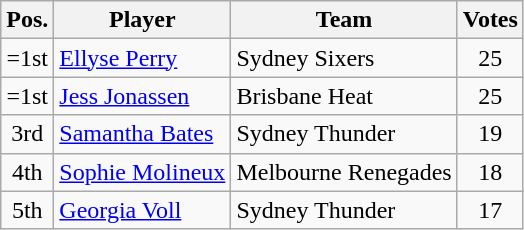<table class="wikitable">
<tr>
<th>Pos.</th>
<th>Player</th>
<th>Team</th>
<th>Votes</th>
</tr>
<tr>
<td align=center>=1st</td>
<td><a href='#'>Ellyse Perry</a></td>
<td>Sydney Sixers</td>
<td align=center>25</td>
</tr>
<tr>
<td align=center>=1st</td>
<td><a href='#'>Jess Jonassen</a></td>
<td>Brisbane Heat</td>
<td align=center>25</td>
</tr>
<tr>
<td align=center>3rd</td>
<td><a href='#'>Samantha Bates</a></td>
<td>Sydney Thunder</td>
<td align=center>19</td>
</tr>
<tr>
<td align=center>4th</td>
<td><a href='#'>Sophie Molineux</a></td>
<td>Melbourne Renegades</td>
<td align=center>18</td>
</tr>
<tr>
<td align=center>5th</td>
<td><a href='#'>Georgia Voll</a></td>
<td>Sydney Thunder</td>
<td align=center>17</td>
</tr>
</table>
